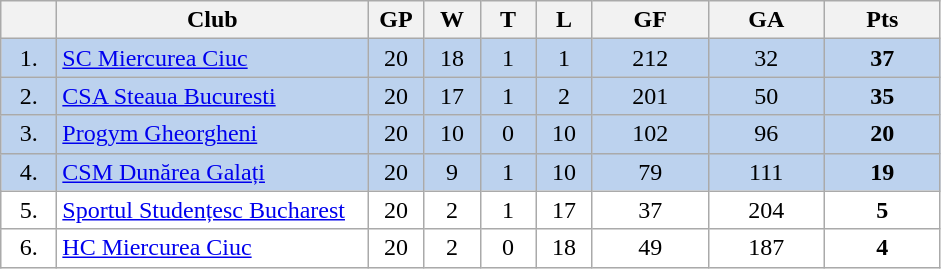<table class="wikitable">
<tr>
<th width="30"></th>
<th width="200">Club</th>
<th width="30">GP</th>
<th width="30">W</th>
<th width="30">T</th>
<th width="30">L</th>
<th width="70">GF</th>
<th width="70">GA</th>
<th width="70">Pts</th>
</tr>
<tr bgcolor="#BCD2EE" align="center">
<td>1.</td>
<td align="left"><a href='#'>SC Miercurea Ciuc</a></td>
<td>20</td>
<td>18</td>
<td>1</td>
<td>1</td>
<td>212</td>
<td>32</td>
<td><strong>37</strong></td>
</tr>
<tr bgcolor="#BCD2EE" align="center">
<td>2.</td>
<td align="left"><a href='#'>CSA Steaua Bucuresti</a></td>
<td>20</td>
<td>17</td>
<td>1</td>
<td>2</td>
<td>201</td>
<td>50</td>
<td><strong>35</strong></td>
</tr>
<tr bgcolor="#BCD2EE" align="center">
<td>3.</td>
<td align="left"><a href='#'>Progym Gheorgheni</a></td>
<td>20</td>
<td>10</td>
<td>0</td>
<td>10</td>
<td>102</td>
<td>96</td>
<td><strong>20</strong></td>
</tr>
<tr bgcolor="#BCD2EE" align="center">
<td>4.</td>
<td align="left"><a href='#'>CSM Dunărea Galați</a></td>
<td>20</td>
<td>9</td>
<td>1</td>
<td>10</td>
<td>79</td>
<td>111</td>
<td><strong>19</strong></td>
</tr>
<tr bgcolor="#FFFFFF" align="center">
<td>5.</td>
<td align="left"><a href='#'>Sportul Studențesc Bucharest</a></td>
<td>20</td>
<td>2</td>
<td>1</td>
<td>17</td>
<td>37</td>
<td>204</td>
<td><strong>5</strong></td>
</tr>
<tr bgcolor="#FFFFFF" align="center">
<td>6.</td>
<td align="left"><a href='#'>HC Miercurea Ciuc</a></td>
<td>20</td>
<td>2</td>
<td>0</td>
<td>18</td>
<td>49</td>
<td>187</td>
<td><strong>4</strong></td>
</tr>
</table>
